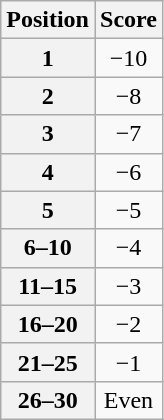<table class="wikitable" style="text-align:center">
<tr>
<th>Position</th>
<th>Score</th>
</tr>
<tr>
<th>1</th>
<td>−10</td>
</tr>
<tr>
<th>2</th>
<td>−8</td>
</tr>
<tr>
<th>3</th>
<td>−7</td>
</tr>
<tr>
<th>4</th>
<td>−6</td>
</tr>
<tr>
<th>5</th>
<td>−5</td>
</tr>
<tr>
<th>6–10</th>
<td>−4</td>
</tr>
<tr>
<th>11–15</th>
<td>−3</td>
</tr>
<tr>
<th>16–20</th>
<td>−2</td>
</tr>
<tr>
<th>21–25</th>
<td>−1</td>
</tr>
<tr>
<th>26–30</th>
<td>Even</td>
</tr>
</table>
